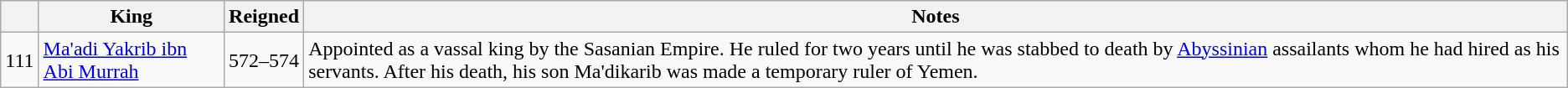<table class="wikitable sortable">
<tr>
<th></th>
<th>King</th>
<th>Reigned</th>
<th>Notes</th>
</tr>
<tr>
<td>111</td>
<td><a href='#'>Ma'adi Yakrib ibn Abi Murrah</a></td>
<td>572–574</td>
<td>Appointed as a vassal king by the Sasanian Empire. He ruled for two years until he was stabbed to death by <a href='#'>Abyssinian</a> assailants whom he had hired as his servants. After his death, his son Ma'dikarib was made a temporary ruler of Yemen.</td>
</tr>
</table>
